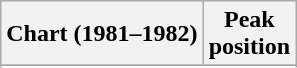<table class="wikitable sortable">
<tr>
<th>Chart (1981–1982)</th>
<th>Peak<br>position</th>
</tr>
<tr>
</tr>
<tr>
</tr>
<tr>
</tr>
<tr>
</tr>
<tr>
</tr>
</table>
